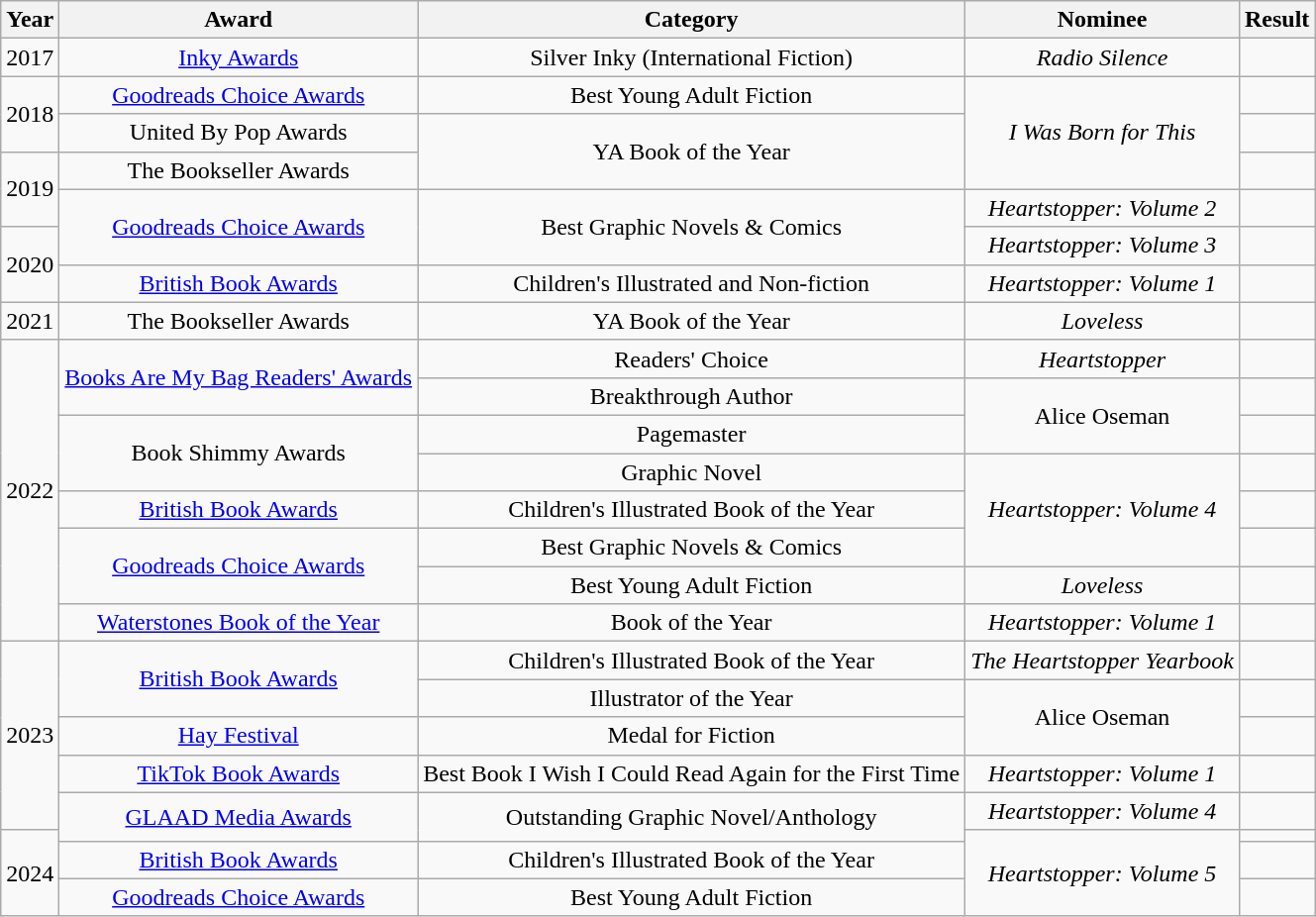<table class="wikitable" style="text-align:center;">
<tr>
<th>Year</th>
<th>Award</th>
<th>Category</th>
<th>Nominee</th>
<th>Result</th>
</tr>
<tr won>
<td>2017</td>
<td><a href='#'>Inky Awards</a></td>
<td>Silver Inky (International Fiction)</td>
<td><em>Radio Silence</em></td>
<td></td>
</tr>
<tr>
<td rowspan="2">2018</td>
<td><a href='#'>Goodreads Choice Awards</a></td>
<td>Best Young Adult Fiction</td>
<td rowspan="3"><em>I Was Born for This</em></td>
<td></td>
</tr>
<tr>
<td>United By Pop Awards</td>
<td rowspan="2">YA Book of the Year</td>
<td></td>
</tr>
<tr>
<td rowspan="2">2019</td>
<td>The Bookseller Awards</td>
<td></td>
</tr>
<tr>
<td rowspan="2"><a href='#'>Goodreads Choice Awards</a></td>
<td rowspan="2">Best Graphic Novels & Comics</td>
<td><em>Heartstopper: Volume 2</em></td>
<td></td>
</tr>
<tr>
<td rowspan="2">2020</td>
<td><em>Heartstopper: Volume 3</em></td>
<td></td>
</tr>
<tr>
<td><a href='#'>British Book Awards</a></td>
<td>Children's Illustrated and Non-fiction</td>
<td><em>Heartstopper: Volume 1</em></td>
<td></td>
</tr>
<tr>
<td>2021</td>
<td>The Bookseller Awards</td>
<td>YA Book of the Year</td>
<td><em>Loveless</em></td>
<td></td>
</tr>
<tr>
<td rowspan="8">2022</td>
<td rowspan="2"><a href='#'>Books Are My Bag Readers' Awards</a></td>
<td>Readers' Choice</td>
<td><em>Heartstopper</em></td>
<td></td>
</tr>
<tr>
<td>Breakthrough Author</td>
<td rowspan="2">Alice Oseman</td>
<td></td>
</tr>
<tr>
<td rowspan="2">Book Shimmy Awards</td>
<td>Pagemaster</td>
<td></td>
</tr>
<tr>
<td>Graphic Novel</td>
<td rowspan="3"><em>Heartstopper: Volume 4</em></td>
<td></td>
</tr>
<tr>
<td><a href='#'>British Book Awards</a></td>
<td>Children's Illustrated Book of the Year</td>
<td></td>
</tr>
<tr>
<td rowspan="2"><a href='#'>Goodreads Choice Awards</a></td>
<td>Best Graphic Novels & Comics</td>
<td></td>
</tr>
<tr>
<td>Best Young Adult Fiction</td>
<td><em>Loveless</em></td>
<td></td>
</tr>
<tr>
<td><a href='#'>Waterstones Book of the Year</a></td>
<td>Book of the Year</td>
<td><em>Heartstopper: Volume 1</em></td>
<td></td>
</tr>
<tr>
<td rowspan="5">2023</td>
<td rowspan="2"><a href='#'>British Book Awards</a></td>
<td>Children's Illustrated Book of the Year</td>
<td><em>The Heartstopper Yearbook</em></td>
<td></td>
</tr>
<tr>
<td>Illustrator of the Year</td>
<td rowspan="2">Alice Oseman</td>
<td></td>
</tr>
<tr>
<td><a href='#'>Hay Festival</a></td>
<td>Medal for Fiction</td>
<td></td>
</tr>
<tr>
<td><a href='#'>TikTok Book Awards</a></td>
<td>Best Book I Wish I Could Read Again for the First Time</td>
<td><em>Heartstopper: Volume 1</em></td>
<td></td>
</tr>
<tr>
<td rowspan="2"><a href='#'>GLAAD Media Awards</a></td>
<td rowspan="2">Outstanding Graphic Novel/Anthology</td>
<td><em>Heartstopper: Volume 4</em></td>
<td></td>
</tr>
<tr>
<td rowspan="3">2024</td>
<td rowspan="3"><em>Heartstopper: Volume 5</em></td>
<td></td>
</tr>
<tr>
<td><a href='#'>British Book Awards</a></td>
<td>Children's Illustrated Book of the Year</td>
<td></td>
</tr>
<tr>
<td><a href='#'>Goodreads Choice Awards</a></td>
<td>Best Young Adult Fiction</td>
<td></td>
</tr>
</table>
